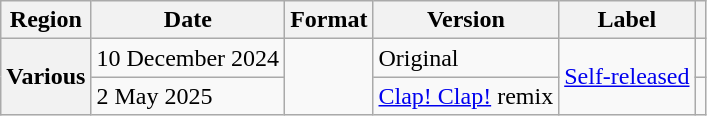<table class="wikitable plainrowheaders">
<tr>
<th scope="col">Region</th>
<th scope="col">Date</th>
<th scope="col">Format</th>
<th scope="col">Version</th>
<th scope="col">Label</th>
<th scope="col"></th>
</tr>
<tr>
<th scope="row" rowspan="2">Various</th>
<td>10 December 2024</td>
<td rowspan="2"></td>
<td>Original</td>
<td rowspan="2"><a href='#'>Self-released</a></td>
<td></td>
</tr>
<tr>
<td>2 May 2025</td>
<td><a href='#'>Clap! Clap!</a> remix</td>
<td></td>
</tr>
</table>
